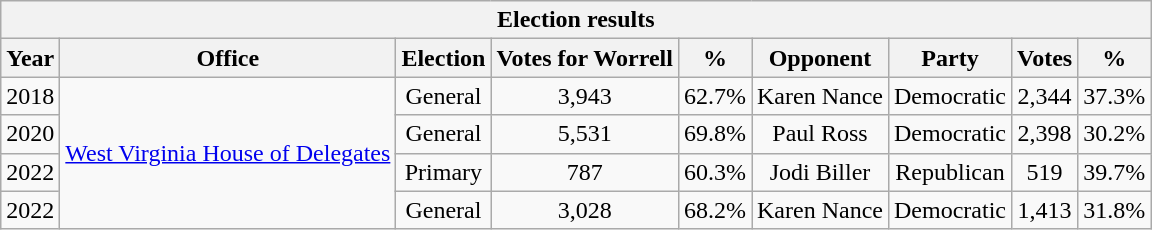<table class="wikitable" style="text-align: center;">
<tr>
<th colspan="9">Election results</th>
</tr>
<tr>
<th>Year</th>
<th>Office</th>
<th>Election</th>
<th>Votes for Worrell</th>
<th>%</th>
<th>Opponent</th>
<th>Party</th>
<th>Votes</th>
<th>%</th>
</tr>
<tr>
<td>2018</td>
<td rowspan="5"><a href='#'>West Virginia House of Delegates</a></td>
<td>General</td>
<td>3,943</td>
<td>62.7%</td>
<td>Karen Nance</td>
<td>Democratic</td>
<td>2,344</td>
<td>37.3%</td>
</tr>
<tr |->
<td>2020</td>
<td>General</td>
<td>5,531</td>
<td>69.8%</td>
<td>Paul Ross</td>
<td>Democratic</td>
<td>2,398</td>
<td>30.2%</td>
</tr>
<tr>
<td>2022</td>
<td>Primary</td>
<td>787</td>
<td>60.3%</td>
<td>Jodi Biller</td>
<td>Republican</td>
<td>519</td>
<td>39.7%</td>
</tr>
<tr>
<td>2022</td>
<td>General</td>
<td>3,028</td>
<td>68.2%</td>
<td>Karen Nance</td>
<td>Democratic</td>
<td>1,413</td>
<td>31.8%</td>
</tr>
</table>
